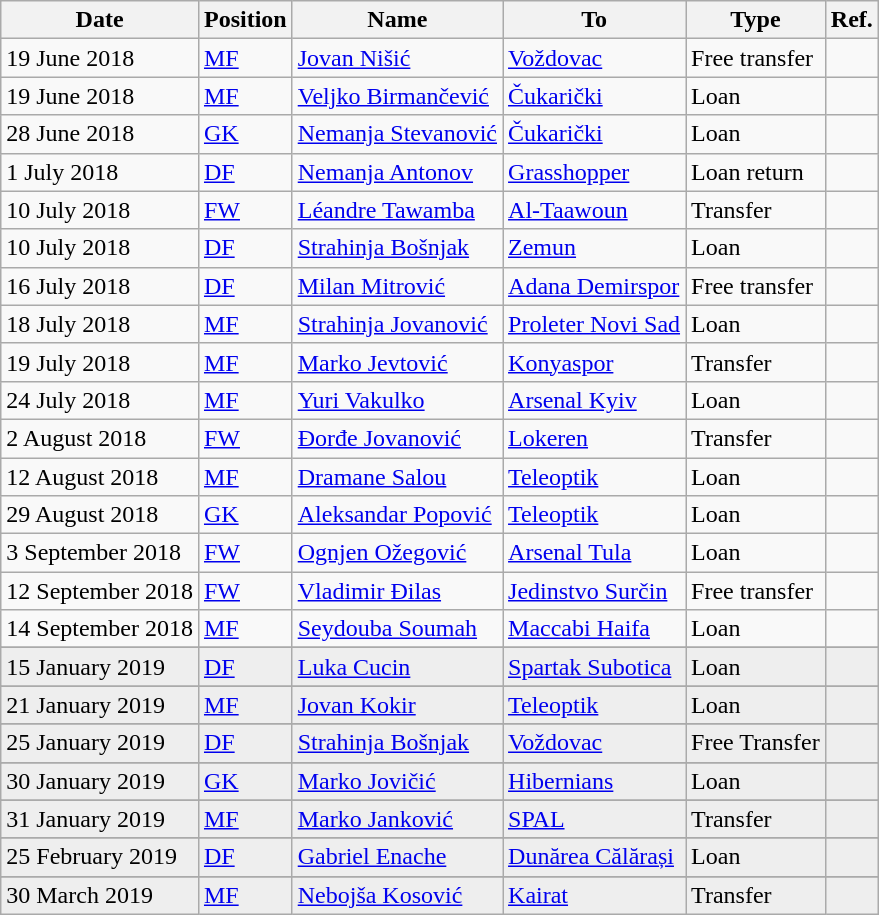<table class="wikitable">
<tr>
<th>Date</th>
<th>Position</th>
<th>Name</th>
<th>To</th>
<th>Type</th>
<th>Ref.</th>
</tr>
<tr>
<td>19 June 2018</td>
<td><a href='#'>MF</a></td>
<td> <a href='#'>Jovan Nišić</a></td>
<td> <a href='#'>Voždovac</a></td>
<td>Free transfer</td>
<td></td>
</tr>
<tr>
<td>19 June 2018</td>
<td><a href='#'>MF</a></td>
<td> <a href='#'>Veljko Birmančević</a></td>
<td> <a href='#'>Čukarički</a></td>
<td>Loan</td>
<td></td>
</tr>
<tr>
<td>28 June 2018</td>
<td><a href='#'>GK</a></td>
<td> <a href='#'>Nemanja Stevanović</a></td>
<td> <a href='#'>Čukarički</a></td>
<td>Loan</td>
<td></td>
</tr>
<tr>
<td>1 July 2018</td>
<td><a href='#'>DF</a></td>
<td> <a href='#'>Nemanja Antonov</a></td>
<td> <a href='#'>Grasshopper</a></td>
<td>Loan return</td>
<td></td>
</tr>
<tr>
<td>10 July 2018</td>
<td><a href='#'>FW</a></td>
<td> <a href='#'>Léandre Tawamba</a></td>
<td> <a href='#'>Al-Taawoun</a></td>
<td>Transfer</td>
<td></td>
</tr>
<tr>
<td>10 July 2018</td>
<td><a href='#'>DF</a></td>
<td> <a href='#'>Strahinja Bošnjak</a></td>
<td> <a href='#'>Zemun</a></td>
<td>Loan</td>
<td></td>
</tr>
<tr>
<td>16 July 2018</td>
<td><a href='#'>DF</a></td>
<td> <a href='#'>Milan Mitrović</a></td>
<td> <a href='#'>Adana Demirspor</a></td>
<td>Free transfer</td>
<td></td>
</tr>
<tr>
<td>18 July 2018</td>
<td><a href='#'>MF</a></td>
<td> <a href='#'>Strahinja Jovanović</a></td>
<td> <a href='#'>Proleter Novi Sad</a></td>
<td>Loan</td>
<td></td>
</tr>
<tr>
<td>19 July 2018</td>
<td><a href='#'>MF</a></td>
<td> <a href='#'>Marko Jevtović</a></td>
<td> <a href='#'>Konyaspor</a></td>
<td>Transfer</td>
<td></td>
</tr>
<tr>
<td>24 July 2018</td>
<td><a href='#'>MF</a></td>
<td> <a href='#'>Yuri Vakulko</a></td>
<td> <a href='#'>Arsenal Kyiv</a></td>
<td>Loan</td>
<td></td>
</tr>
<tr>
<td>2 August 2018</td>
<td><a href='#'>FW</a></td>
<td> <a href='#'>Đorđe Jovanović</a></td>
<td> <a href='#'>Lokeren</a></td>
<td>Transfer</td>
<td></td>
</tr>
<tr>
<td>12 August 2018</td>
<td><a href='#'>MF</a></td>
<td> <a href='#'>Dramane Salou</a></td>
<td> <a href='#'>Teleoptik</a></td>
<td>Loan</td>
<td></td>
</tr>
<tr>
<td>29 August 2018</td>
<td><a href='#'>GK</a></td>
<td> <a href='#'>Aleksandar Popović</a></td>
<td> <a href='#'>Teleoptik</a></td>
<td>Loan</td>
<td></td>
</tr>
<tr>
<td>3 September 2018</td>
<td><a href='#'>FW</a></td>
<td> <a href='#'>Ognjen Ožegović</a></td>
<td> <a href='#'>Arsenal Tula</a></td>
<td>Loan</td>
<td></td>
</tr>
<tr>
<td>12 September 2018</td>
<td><a href='#'>FW</a></td>
<td> <a href='#'>Vladimir Đilas</a></td>
<td> <a href='#'>Jedinstvo Surčin</a></td>
<td>Free transfer</td>
<td></td>
</tr>
<tr>
<td>14 September 2018</td>
<td><a href='#'>MF</a></td>
<td> <a href='#'>Seydouba Soumah</a></td>
<td> <a href='#'>Maccabi Haifa</a></td>
<td>Loan</td>
<td></td>
</tr>
<tr>
</tr>
<tr bgcolor=#EEEEEE>
<td>15 January 2019</td>
<td><a href='#'>DF</a></td>
<td> <a href='#'>Luka Cucin</a></td>
<td> <a href='#'>Spartak Subotica</a></td>
<td>Loan</td>
<td></td>
</tr>
<tr>
</tr>
<tr bgcolor=#EEEEEE>
<td>21 January 2019</td>
<td><a href='#'>MF</a></td>
<td> <a href='#'>Jovan Kokir</a></td>
<td> <a href='#'>Teleoptik</a></td>
<td>Loan</td>
<td></td>
</tr>
<tr>
</tr>
<tr bgcolor=#EEEEEE>
<td>25 January 2019</td>
<td><a href='#'>DF</a></td>
<td> <a href='#'>Strahinja Bošnjak</a></td>
<td> <a href='#'>Voždovac</a></td>
<td>Free Transfer</td>
<td></td>
</tr>
<tr>
</tr>
<tr bgcolor=#EEEEEE>
<td>30 January 2019</td>
<td><a href='#'>GK</a></td>
<td> <a href='#'>Marko Jovičić</a></td>
<td> <a href='#'>Hibernians</a></td>
<td>Loan</td>
<td></td>
</tr>
<tr>
</tr>
<tr bgcolor=#EEEEEE>
<td>31 January 2019</td>
<td><a href='#'>MF</a></td>
<td> <a href='#'>Marko Janković</a></td>
<td> <a href='#'>SPAL</a></td>
<td>Transfer</td>
<td></td>
</tr>
<tr>
</tr>
<tr bgcolor=#EEEEEE>
<td>25 February 2019</td>
<td><a href='#'>DF</a></td>
<td> <a href='#'>Gabriel Enache</a></td>
<td> <a href='#'>Dunărea Călărași</a></td>
<td>Loan</td>
<td></td>
</tr>
<tr>
</tr>
<tr bgcolor=#EEEEEE>
<td>30 March 2019</td>
<td><a href='#'>MF</a></td>
<td> <a href='#'>Nebojša Kosović</a></td>
<td> <a href='#'>Kairat</a></td>
<td>Transfer</td>
<td></td>
</tr>
</table>
